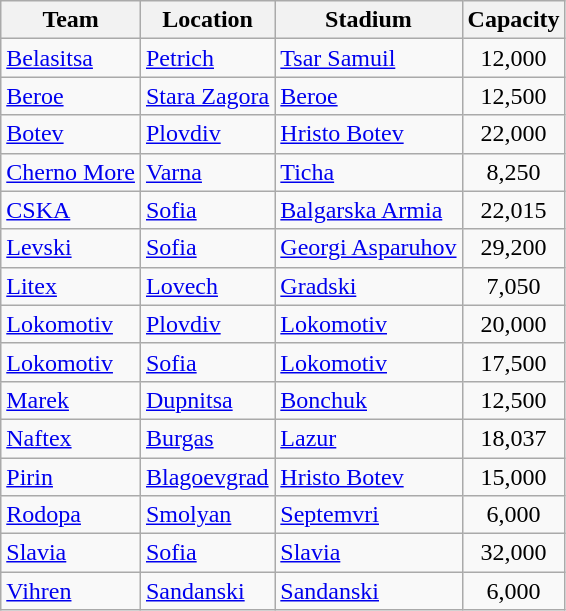<table class="wikitable sortable">
<tr>
<th>Team</th>
<th>Location</th>
<th>Stadium</th>
<th>Capacity</th>
</tr>
<tr>
<td><a href='#'>Belasitsa</a></td>
<td><a href='#'>Petrich</a></td>
<td><a href='#'>Tsar Samuil</a></td>
<td align="center">12,000</td>
</tr>
<tr>
<td><a href='#'>Beroe</a></td>
<td><a href='#'>Stara Zagora</a></td>
<td><a href='#'>Beroe</a></td>
<td align="center">12,500</td>
</tr>
<tr>
<td><a href='#'>Botev</a></td>
<td><a href='#'>Plovdiv</a></td>
<td><a href='#'>Hristo Botev</a> </td>
<td align="center">22,000</td>
</tr>
<tr>
<td><a href='#'>Cherno More</a></td>
<td><a href='#'>Varna</a></td>
<td><a href='#'>Ticha</a></td>
<td align="center">8,250</td>
</tr>
<tr>
<td><a href='#'>CSKA</a></td>
<td><a href='#'>Sofia</a></td>
<td><a href='#'>Balgarska Armia</a></td>
<td align="center">22,015</td>
</tr>
<tr>
<td><a href='#'>Levski</a></td>
<td><a href='#'>Sofia</a></td>
<td><a href='#'>Georgi Asparuhov</a></td>
<td align="center">29,200</td>
</tr>
<tr>
<td><a href='#'>Litex</a></td>
<td><a href='#'>Lovech</a></td>
<td><a href='#'>Gradski</a> </td>
<td align="center">7,050</td>
</tr>
<tr>
<td><a href='#'>Lokomotiv</a></td>
<td><a href='#'>Plovdiv</a></td>
<td><a href='#'>Lokomotiv</a> </td>
<td align="center">20,000</td>
</tr>
<tr>
<td><a href='#'>Lokomotiv</a></td>
<td><a href='#'>Sofia</a></td>
<td><a href='#'>Lokomotiv</a> </td>
<td align="center">17,500</td>
</tr>
<tr>
<td><a href='#'>Marek</a></td>
<td><a href='#'>Dupnitsa</a></td>
<td><a href='#'>Bonchuk</a></td>
<td align="center">12,500</td>
</tr>
<tr>
<td><a href='#'>Naftex</a></td>
<td><a href='#'>Burgas</a></td>
<td><a href='#'>Lazur</a></td>
<td align="center">18,037</td>
</tr>
<tr>
<td><a href='#'>Pirin</a></td>
<td><a href='#'>Blagoevgrad</a></td>
<td><a href='#'>Hristo Botev</a> </td>
<td align="center">15,000</td>
</tr>
<tr>
<td><a href='#'>Rodopa</a></td>
<td><a href='#'>Smolyan</a></td>
<td><a href='#'>Septemvri</a></td>
<td align="center">6,000</td>
</tr>
<tr>
<td><a href='#'>Slavia</a></td>
<td><a href='#'>Sofia</a></td>
<td><a href='#'>Slavia</a></td>
<td align="center">32,000</td>
</tr>
<tr>
<td><a href='#'>Vihren</a></td>
<td><a href='#'>Sandanski</a></td>
<td><a href='#'>Sandanski</a></td>
<td align="center">6,000</td>
</tr>
</table>
